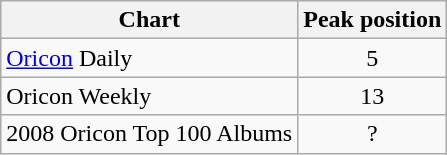<table class="wikitable">
<tr>
<th>Chart</th>
<th>Peak position</th>
</tr>
<tr>
<td><a href='#'>Oricon</a> Daily</td>
<td align="center">5</td>
</tr>
<tr>
<td>Oricon Weekly</td>
<td align="center">13</td>
</tr>
<tr>
<td>2008 Oricon Top 100 Albums</td>
<td align="center">?</td>
</tr>
</table>
